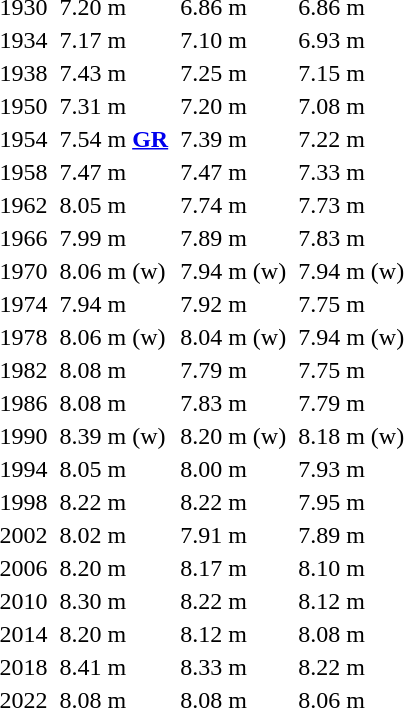<table>
<tr>
<td>1930</td>
<td></td>
<td>7.20 m</td>
<td></td>
<td>6.86 m</td>
<td></td>
<td>6.86 m</td>
</tr>
<tr>
<td>1934</td>
<td></td>
<td>7.17 m</td>
<td></td>
<td>7.10 m</td>
<td></td>
<td>6.93 m</td>
</tr>
<tr>
<td>1938</td>
<td></td>
<td>7.43 m</td>
<td></td>
<td>7.25 m</td>
<td></td>
<td>7.15 m</td>
</tr>
<tr>
<td>1950</td>
<td></td>
<td>7.31 m</td>
<td></td>
<td>7.20 m</td>
<td></td>
<td>7.08 m</td>
</tr>
<tr>
<td>1954</td>
<td></td>
<td>7.54 m <strong><a href='#'>GR</a></strong></td>
<td></td>
<td>7.39 m</td>
<td></td>
<td>7.22 m</td>
</tr>
<tr>
<td>1958</td>
<td></td>
<td>7.47 m</td>
<td></td>
<td>7.47 m</td>
<td></td>
<td>7.33 m</td>
</tr>
<tr>
<td>1962</td>
<td></td>
<td>8.05 m</td>
<td></td>
<td>7.74 m</td>
<td></td>
<td>7.73 m</td>
</tr>
<tr>
<td>1966</td>
<td></td>
<td>7.99 m</td>
<td></td>
<td>7.89 m</td>
<td></td>
<td>7.83 m</td>
</tr>
<tr>
<td>1970</td>
<td></td>
<td>8.06 m (w)</td>
<td></td>
<td>7.94 m (w)</td>
<td></td>
<td>7.94 m (w)</td>
</tr>
<tr>
<td>1974</td>
<td></td>
<td>7.94 m</td>
<td></td>
<td>7.92 m</td>
<td></td>
<td>7.75 m</td>
</tr>
<tr>
<td>1978</td>
<td></td>
<td>8.06 m (w)</td>
<td></td>
<td>8.04 m (w)</td>
<td></td>
<td>7.94 m (w)</td>
</tr>
<tr>
<td>1982</td>
<td></td>
<td>8.08 m</td>
<td></td>
<td>7.79 m</td>
<td></td>
<td>7.75 m</td>
</tr>
<tr>
<td>1986</td>
<td></td>
<td>8.08 m</td>
<td></td>
<td>7.83 m</td>
<td></td>
<td>7.79 m</td>
</tr>
<tr>
<td>1990</td>
<td></td>
<td>8.39 m (w)</td>
<td></td>
<td>8.20 m (w)</td>
<td></td>
<td>8.18 m (w)</td>
</tr>
<tr>
<td>1994</td>
<td></td>
<td>8.05 m</td>
<td></td>
<td>8.00 m</td>
<td></td>
<td>7.93 m</td>
</tr>
<tr>
<td>1998</td>
<td></td>
<td>8.22 m</td>
<td></td>
<td>8.22 m</td>
<td></td>
<td>7.95 m</td>
</tr>
<tr>
<td>2002</td>
<td></td>
<td>8.02 m</td>
<td></td>
<td>7.91 m</td>
<td></td>
<td>7.89 m</td>
</tr>
<tr>
<td>2006</td>
<td></td>
<td>8.20 m</td>
<td></td>
<td>8.17 m</td>
<td></td>
<td>8.10 m</td>
</tr>
<tr>
<td>2010</td>
<td></td>
<td>8.30 m</td>
<td></td>
<td>8.22 m</td>
<td></td>
<td>8.12 m</td>
</tr>
<tr>
<td>2014</td>
<td></td>
<td>8.20 m</td>
<td></td>
<td>8.12 m</td>
<td></td>
<td>8.08 m</td>
</tr>
<tr>
<td>2018</td>
<td></td>
<td>8.41 m </td>
<td></td>
<td>8.33 m</td>
<td></td>
<td>8.22 m</td>
</tr>
<tr>
<td>2022</td>
<td></td>
<td>8.08 m</td>
<td></td>
<td>8.08 m</td>
<td></td>
<td>8.06 m</td>
</tr>
</table>
